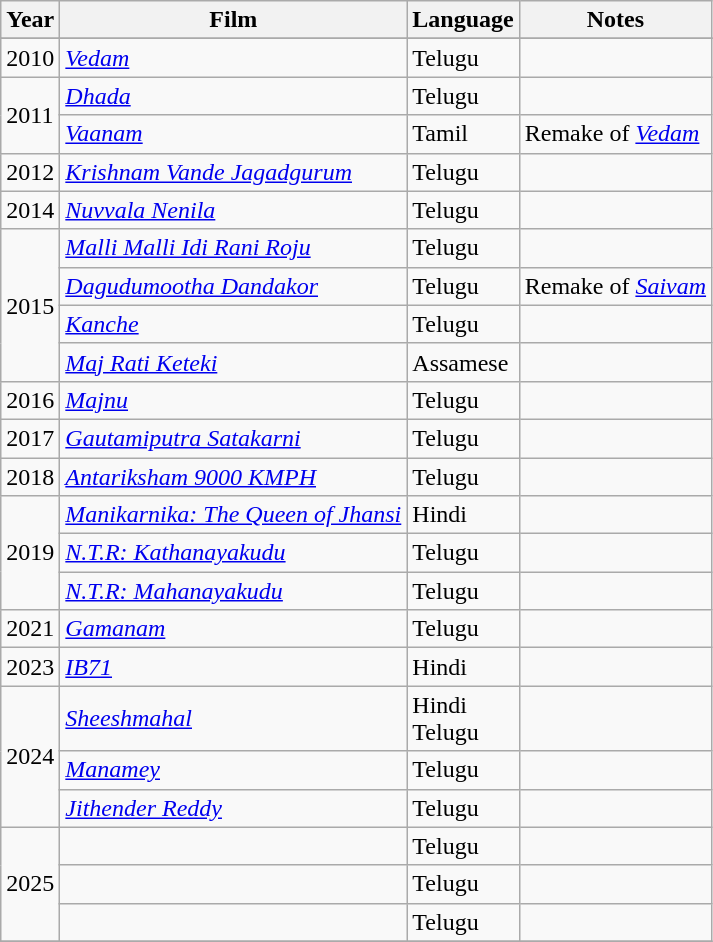<table class="wikitable sortable">
<tr>
<th>Year</th>
<th>Film</th>
<th>Language</th>
<th>Notes</th>
</tr>
<tr>
</tr>
<tr>
<td>2010</td>
<td><em><a href='#'>Vedam</a></em></td>
<td>Telugu</td>
<td></td>
</tr>
<tr>
<td rowspan="2">2011</td>
<td><em><a href='#'>Dhada</a></em></td>
<td>Telugu</td>
<td></td>
</tr>
<tr>
<td><em><a href='#'>Vaanam</a></em></td>
<td>Tamil</td>
<td>Remake of <em><a href='#'>Vedam</a></em></td>
</tr>
<tr>
<td>2012</td>
<td><em><a href='#'>Krishnam Vande Jagadgurum</a></em></td>
<td>Telugu</td>
<td></td>
</tr>
<tr>
<td>2014</td>
<td><em><a href='#'>Nuvvala Nenila</a></em></td>
<td>Telugu</td>
<td></td>
</tr>
<tr>
<td rowspan="4">2015</td>
<td><em><a href='#'>Malli Malli Idi Rani Roju</a></em></td>
<td>Telugu</td>
<td></td>
</tr>
<tr>
<td><em><a href='#'>Dagudumootha Dandakor</a></em></td>
<td>Telugu</td>
<td>Remake of <em><a href='#'>Saivam</a></em></td>
</tr>
<tr>
<td><em><a href='#'>Kanche</a></em></td>
<td>Telugu</td>
<td></td>
</tr>
<tr>
<td><em><a href='#'>Maj Rati Keteki</a></em></td>
<td>Assamese</td>
<td></td>
</tr>
<tr>
<td>2016</td>
<td><em><a href='#'>Majnu</a></em></td>
<td>Telugu</td>
<td></td>
</tr>
<tr>
<td>2017</td>
<td><em><a href='#'>Gautamiputra Satakarni</a></em></td>
<td>Telugu</td>
<td></td>
</tr>
<tr>
<td>2018</td>
<td><em><a href='#'>Antariksham 9000 KMPH</a></em></td>
<td>Telugu</td>
<td></td>
</tr>
<tr>
<td rowspan="3">2019</td>
<td><em><a href='#'>Manikarnika: The Queen of Jhansi</a></em></td>
<td>Hindi</td>
<td></td>
</tr>
<tr>
<td><em><a href='#'>N.T.R: Kathanayakudu</a></em></td>
<td>Telugu</td>
<td></td>
</tr>
<tr>
<td><em><a href='#'>N.T.R: Mahanayakudu</a></em></td>
<td>Telugu</td>
<td></td>
</tr>
<tr>
<td>2021</td>
<td><em><a href='#'>Gamanam</a></em></td>
<td>Telugu</td>
<td></td>
</tr>
<tr>
<td>2023</td>
<td><em><a href='#'>IB71</a></em></td>
<td>Hindi</td>
<td></td>
</tr>
<tr>
<td rowspan="3">2024</td>
<td><em><a href='#'>Sheeshmahal</a></em></td>
<td>Hindi<br>Telugu</td>
<td></td>
</tr>
<tr>
<td><em><a href='#'>Manamey</a></em></td>
<td>Telugu</td>
<td></td>
</tr>
<tr>
<td><em><a href='#'>Jithender Reddy</a></em></td>
<td>Telugu</td>
<td></td>
</tr>
<tr>
<td rowspan="3">2025</td>
<td></td>
<td>Telugu</td>
<td></td>
</tr>
<tr>
<td></td>
<td>Telugu</td>
<td></td>
</tr>
<tr>
<td></td>
<td>Telugu</td>
<td></td>
</tr>
<tr>
</tr>
</table>
